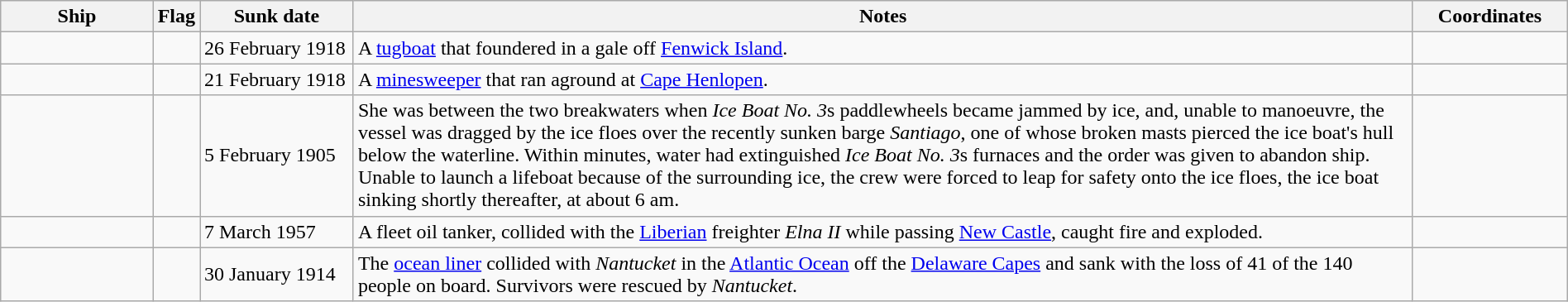<table class=wikitable | style = "width:100%">
<tr>
<th style="width:10%">Ship</th>
<th>Flag</th>
<th style="width:10%">Sunk date</th>
<th style="width:70%">Notes</th>
<th style="width:10%">Coordinates</th>
</tr>
<tr>
<td></td>
<td></td>
<td>26 February 1918</td>
<td>A <a href='#'>tugboat</a> that foundered in a gale off <a href='#'>Fenwick Island</a>.</td>
<td></td>
</tr>
<tr>
<td></td>
<td></td>
<td>21 February 1918</td>
<td>A <a href='#'>minesweeper</a> that ran aground at <a href='#'>Cape Henlopen</a>.</td>
<td></td>
</tr>
<tr>
<td></td>
<td></td>
<td>5 February 1905</td>
<td>She was between the two breakwaters when <em>Ice Boat No. 3</em>s paddlewheels became jammed by ice, and, unable to manoeuvre, the vessel was dragged by the ice floes over the recently sunken barge <em>Santiago</em>, one of whose broken masts pierced the ice boat's hull below the waterline. Within minutes, water had extinguished <em>Ice Boat No. 3</em>s furnaces and the order was given to abandon ship. Unable to launch a lifeboat because of the surrounding ice, the crew were forced to leap for safety onto the ice floes, the ice boat sinking shortly thereafter, at about 6 am.</td>
<td></td>
</tr>
<tr>
<td></td>
<td></td>
<td>7 March 1957</td>
<td>A fleet oil tanker, collided with the <a href='#'>Liberian</a> freighter <em>Elna II</em> while passing <a href='#'>New Castle</a>, caught fire and exploded.</td>
<td></td>
</tr>
<tr>
<td></td>
<td></td>
<td>30 January 1914</td>
<td>The <a href='#'>ocean liner</a> collided with <em>Nantucket</em> in the <a href='#'>Atlantic Ocean</a>  off the <a href='#'>Delaware Capes</a> and sank with the loss of 41 of the 140 people on board. Survivors were rescued by <em>Nantucket</em>.</td>
<td></td>
</tr>
</table>
